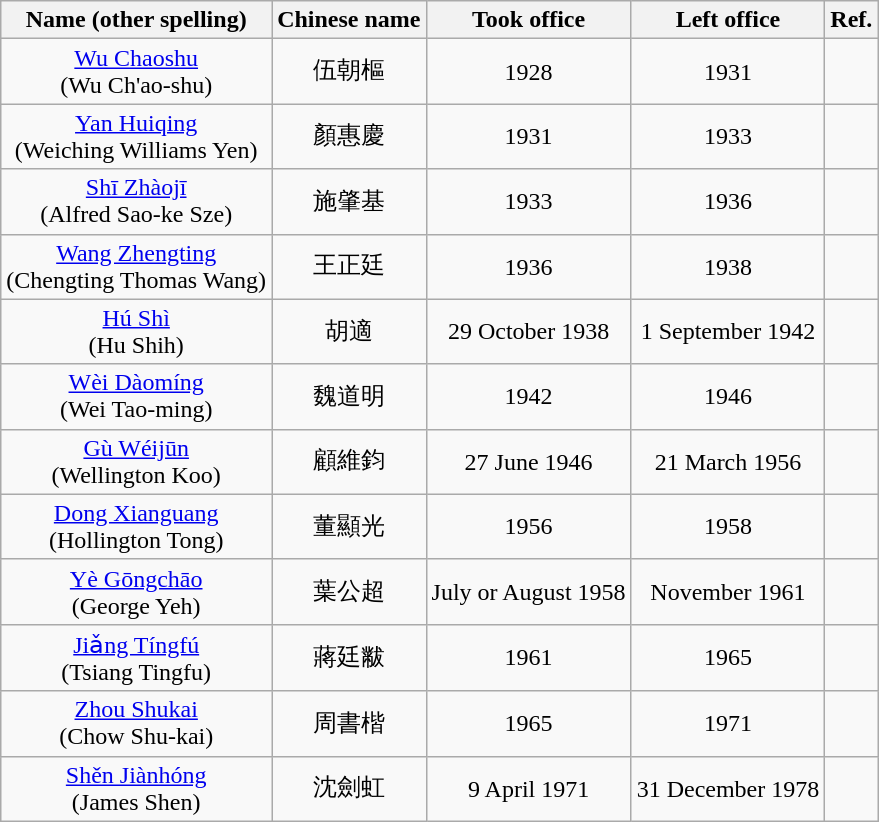<table class="wikitable" style="text-align:center">
<tr>
<th>Name (other spelling)</th>
<th>Chinese name</th>
<th>Took office</th>
<th>Left office</th>
<th>Ref.</th>
</tr>
<tr>
<td><a href='#'>Wu Chaoshu</a><br>(Wu Ch'ao-shu)</td>
<td>伍朝樞</td>
<td>1928</td>
<td>1931</td>
<td></td>
</tr>
<tr>
<td><a href='#'>Yan Huiqing</a><br>(Weiching Williams Yen)</td>
<td>顏惠慶</td>
<td>1931</td>
<td>1933</td>
<td></td>
</tr>
<tr>
<td><a href='#'>Shī Zhàojī</a><br>(Alfred Sao-ke Sze)</td>
<td>施肇基</td>
<td>1933</td>
<td>1936</td>
<td></td>
</tr>
<tr>
<td><a href='#'>Wang Zhengting</a><br>(Chengting Thomas Wang)</td>
<td>王正廷</td>
<td>1936</td>
<td>1938</td>
<td></td>
</tr>
<tr>
<td><a href='#'>Hú Shì</a><br>(Hu Shih)</td>
<td>胡適</td>
<td>29 October 1938</td>
<td>1 September 1942</td>
<td></td>
</tr>
<tr>
<td><a href='#'>Wèi Dàomíng</a><br>(Wei Tao-ming)</td>
<td>魏道明</td>
<td>1942</td>
<td>1946</td>
<td></td>
</tr>
<tr>
<td><a href='#'>Gù Wéijūn</a><br>(Wellington Koo)</td>
<td>顧維鈞</td>
<td>27 June 1946</td>
<td>21 March 1956</td>
<td></td>
</tr>
<tr>
<td><a href='#'>Dong Xianguang</a><br>(Hollington Tong)</td>
<td>董顯光</td>
<td>1956</td>
<td>1958</td>
<td></td>
</tr>
<tr>
<td><a href='#'>Yè Gōngchāo</a><br>(George Yeh)</td>
<td>葉公超</td>
<td>July or August 1958</td>
<td>November 1961</td>
<td></td>
</tr>
<tr>
<td><a href='#'>Jiǎng Tíngfú</a><br>(Tsiang Tingfu)</td>
<td>蔣廷黻</td>
<td>1961</td>
<td>1965</td>
<td></td>
</tr>
<tr>
<td><a href='#'>Zhou Shukai</a><br>(Chow Shu-kai)</td>
<td>周書楷</td>
<td>1965</td>
<td>1971</td>
<td></td>
</tr>
<tr>
<td><a href='#'>Shěn Jiànhóng</a><br>(James Shen)</td>
<td>沈劍虹</td>
<td>9 April 1971</td>
<td>31 December 1978</td>
<td></td>
</tr>
</table>
